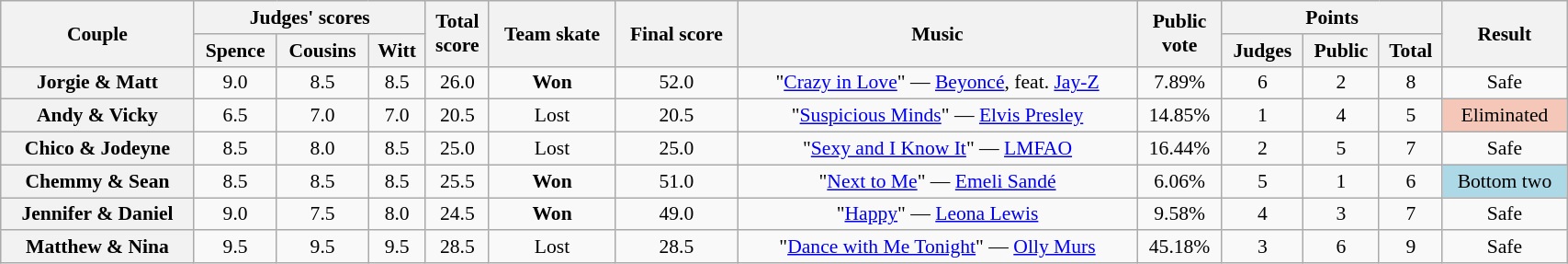<table class="wikitable sortable" style="text-align:center; font-size:90%; width:90%">
<tr>
<th scope="col" rowspan=2>Couple</th>
<th scope="col" colspan=3 class="unsortable">Judges' scores</th>
<th scope="col" rowspan=2>Total<br>score</th>
<th scope="col" rowspan=2 class="unsortable">Team skate</th>
<th scope="col" rowspan=2>Final score</th>
<th scope="col" rowspan=2 class="unsortable">Music</th>
<th scope="col" rowspan=2>Public<br>vote</th>
<th scope="col" colspan=3 class="unsortable">Points</th>
<th scope="col" rowspan=2 class="unsortable">Result</th>
</tr>
<tr>
<th class="unsortable">Spence</th>
<th class="unsortable">Cousins</th>
<th class="unsortable">Witt</th>
<th class="unsortable">Judges</th>
<th class="unsortable">Public</th>
<th>Total</th>
</tr>
<tr>
<th scope="row">Jorgie & Matt</th>
<td>9.0</td>
<td>8.5</td>
<td>8.5</td>
<td>26.0</td>
<td><strong>Won</strong></td>
<td>52.0</td>
<td>"<a href='#'>Crazy in Love</a>" — <a href='#'>Beyoncé</a>, feat. <a href='#'>Jay-Z</a></td>
<td>7.89%</td>
<td>6</td>
<td>2</td>
<td>8</td>
<td>Safe</td>
</tr>
<tr>
<th scope="row">Andy & Vicky</th>
<td>6.5</td>
<td>7.0</td>
<td>7.0</td>
<td>20.5</td>
<td>Lost</td>
<td>20.5</td>
<td>"<a href='#'>Suspicious Minds</a>" — <a href='#'>Elvis Presley</a></td>
<td>14.85%</td>
<td>1</td>
<td>4</td>
<td>5</td>
<td bgcolor="f4c7b8">Eliminated</td>
</tr>
<tr>
<th scope="row">Chico & Jodeyne</th>
<td>8.5</td>
<td>8.0</td>
<td>8.5</td>
<td>25.0</td>
<td>Lost</td>
<td>25.0</td>
<td>"<a href='#'>Sexy and I Know It</a>" — <a href='#'>LMFAO</a></td>
<td>16.44%</td>
<td>2</td>
<td>5</td>
<td>7</td>
<td>Safe</td>
</tr>
<tr>
<th scope="row">Chemmy & Sean</th>
<td>8.5</td>
<td>8.5</td>
<td>8.5</td>
<td>25.5</td>
<td><strong>Won</strong></td>
<td>51.0</td>
<td>"<a href='#'>Next to Me</a>" — <a href='#'>Emeli Sandé</a></td>
<td>6.06%</td>
<td>5</td>
<td>1</td>
<td>6</td>
<td bgcolor=lightblue>Bottom two</td>
</tr>
<tr>
<th scope="row">Jennifer & Daniel</th>
<td>9.0</td>
<td>7.5</td>
<td>8.0</td>
<td>24.5</td>
<td><strong>Won</strong></td>
<td>49.0</td>
<td>"<a href='#'>Happy</a>" — <a href='#'>Leona Lewis</a></td>
<td>9.58%</td>
<td>4</td>
<td>3</td>
<td>7</td>
<td>Safe</td>
</tr>
<tr>
<th scope="row">Matthew & Nina</th>
<td>9.5</td>
<td>9.5</td>
<td>9.5</td>
<td>28.5</td>
<td>Lost</td>
<td>28.5</td>
<td>"<a href='#'>Dance with Me Tonight</a>" — <a href='#'>Olly Murs</a></td>
<td>45.18%</td>
<td>3</td>
<td>6</td>
<td>9</td>
<td>Safe</td>
</tr>
</table>
